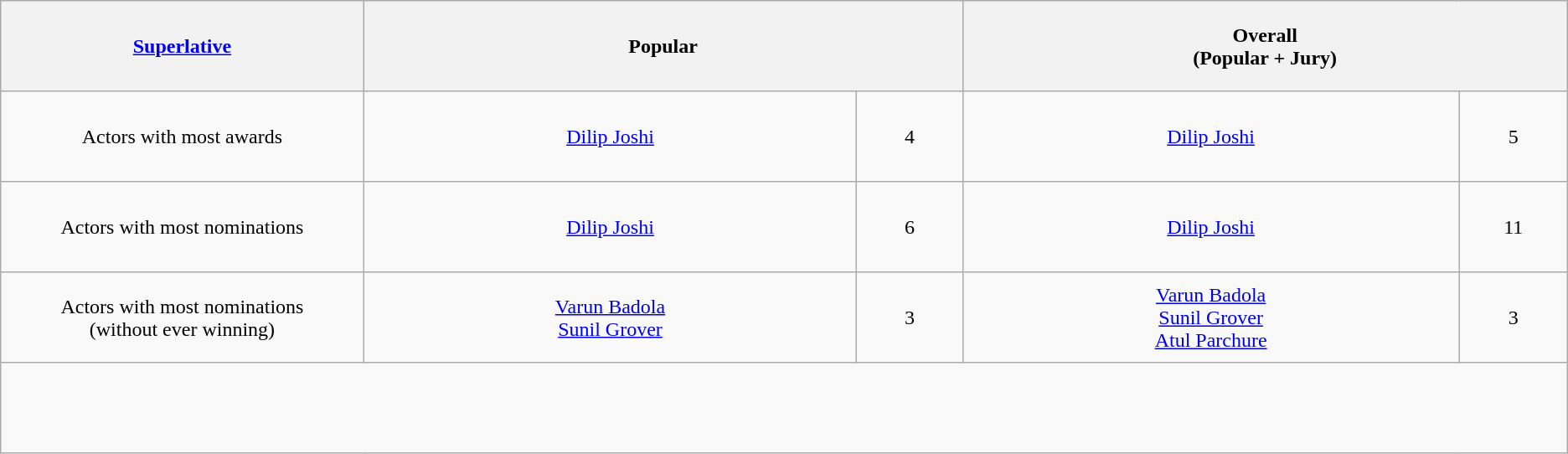<table class="wikitable" style="text-align: center">
<tr style="height:4.5em;">
<th style="width:350px;"><a href='#'>Superlative</a></th>
<th colspan="2" style="width:600px;">Popular</th>
<th colspan="2" style="width:600px;">Overall<br>(Popular + Jury)</th>
</tr>
<tr style="height:4.5em;">
<td style="width:350px;">Actors with most awards</td>
<td style="width:500px;"><a href='#'>Dilip Joshi</a></td>
<td style="width:100px;">4</td>
<td style="width:500px;"><a href='#'>Dilip Joshi</a></td>
<td style="width:100px;">5</td>
</tr>
<tr style="height:4.5em;">
<td>Actors with most nominations</td>
<td style="width:500px;"><a href='#'>Dilip Joshi</a></td>
<td style="width:100px;">6</td>
<td style="width:500px;"><a href='#'>Dilip Joshi</a></td>
<td style="width:100px;">11</td>
</tr>
<tr style="height:4.5em;">
<td>Actors with most nominations<br>(without ever winning)</td>
<td style="width:500px;"><a href='#'>Varun Badola</a><br><a href='#'>Sunil Grover</a></td>
<td style="width:100px;">3</td>
<td style="width:500px;"><a href='#'>Varun Badola</a><br><a href='#'>Sunil Grover</a><br><a href='#'>Atul Parchure</a></td>
<td style="width:100px;">3</td>
</tr>
<tr style="height:4.5em;">
</tr>
</table>
